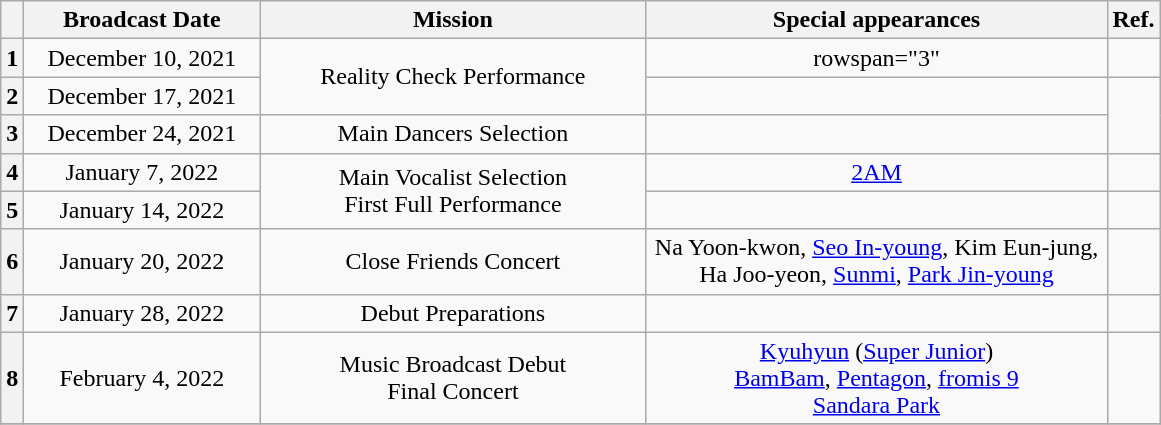<table Class ="wikitable" style="text-align:center;">
<tr>
<th></th>
<th width="150px">Broadcast Date</th>
<th width="250px">Mission</th>
<th width="300px">Special appearances</th>
<th>Ref.</th>
</tr>
<tr>
<th>1</th>
<td>December 10, 2021</td>
<td rowspan="2">Reality Check Performance</td>
<td>rowspan="3" </td>
<td></td>
</tr>
<tr>
<th>2</th>
<td>December 17, 2021</td>
<td></td>
</tr>
<tr>
<th>3</th>
<td>December 24, 2021</td>
<td>Main Dancers Selection</td>
<td></td>
</tr>
<tr>
<th>4</th>
<td>January 7, 2022</td>
<td rowspan="2">Main Vocalist Selection<br>First Full Performance</td>
<td><a href='#'>2AM</a></td>
<td></td>
</tr>
<tr>
<th>5</th>
<td>January 14, 2022</td>
<td></td>
<td></td>
</tr>
<tr>
<th>6</th>
<td>January 20, 2022</td>
<td>Close Friends Concert</td>
<td>Na Yoon-kwon, <a href='#'>Seo In-young</a>, Kim Eun-jung, Ha Joo-yeon, <a href='#'>Sunmi</a>, <a href='#'>Park Jin-young</a></td>
<td></td>
</tr>
<tr>
<th>7</th>
<td>January 28, 2022</td>
<td>Debut Preparations</td>
<td></td>
<td></td>
</tr>
<tr>
<th>8</th>
<td>February 4, 2022</td>
<td>Music Broadcast Debut<br>Final Concert</td>
<td><a href='#'>Kyuhyun</a> (<a href='#'>Super Junior</a>)<br><a href='#'>BamBam</a>, <a href='#'>Pentagon</a>, <a href='#'>fromis 9</a><br><a href='#'>Sandara Park</a></td>
<td></td>
</tr>
<tr>
</tr>
</table>
